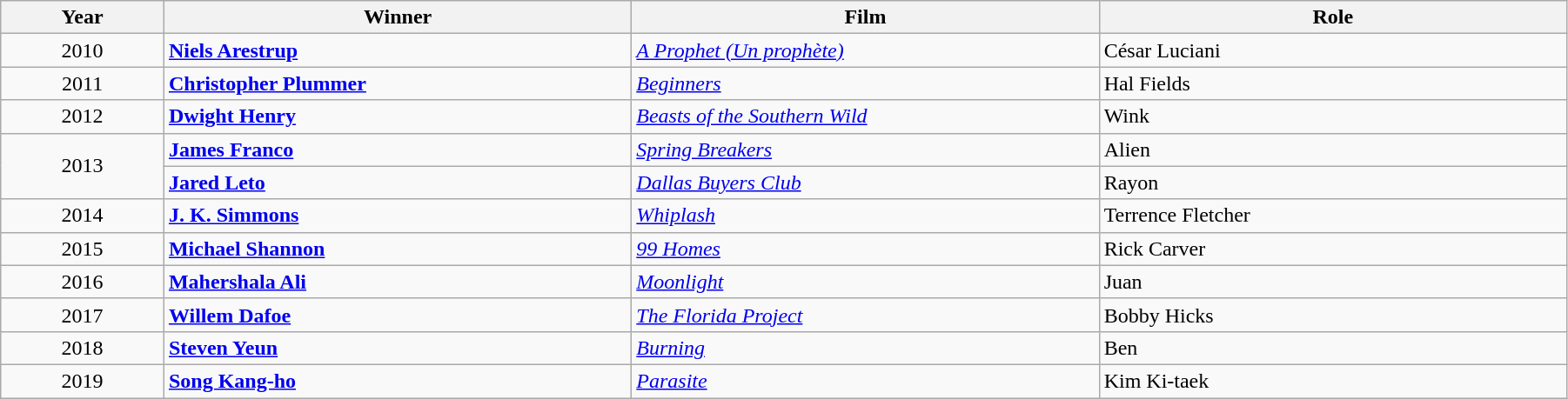<table class="wikitable" width="95%" cellpadding="5">
<tr>
<th width="100"><strong>Year</strong></th>
<th width="300"><strong>Winner</strong></th>
<th width="300"><strong>Film</strong></th>
<th width="300"><strong>Role</strong></th>
</tr>
<tr>
<td style="text-align:center;">2010</td>
<td><strong><a href='#'>Niels Arestrup</a></strong></td>
<td><em><a href='#'>A Prophet (Un prophète)</a></em></td>
<td>César Luciani</td>
</tr>
<tr>
<td style="text-align:center;">2011</td>
<td><strong><a href='#'>Christopher Plummer</a></strong></td>
<td><em><a href='#'>Beginners</a></em></td>
<td>Hal Fields</td>
</tr>
<tr>
<td style="text-align:center;">2012</td>
<td><strong><a href='#'>Dwight Henry</a></strong></td>
<td><em><a href='#'>Beasts of the Southern Wild</a></em></td>
<td>Wink</td>
</tr>
<tr>
<td rowspan="2" style="text-align:center;">2013</td>
<td><strong><a href='#'>James Franco</a></strong></td>
<td><em><a href='#'>Spring Breakers</a></em></td>
<td>Alien</td>
</tr>
<tr>
<td><strong><a href='#'>Jared Leto</a></strong></td>
<td><em><a href='#'>Dallas Buyers Club</a></em></td>
<td>Rayon</td>
</tr>
<tr>
<td style="text-align:center;">2014</td>
<td><strong><a href='#'>J. K. Simmons</a></strong></td>
<td><em><a href='#'>Whiplash</a></em></td>
<td>Terrence Fletcher</td>
</tr>
<tr>
<td style="text-align:center;">2015</td>
<td><strong><a href='#'>Michael Shannon</a></strong></td>
<td><em><a href='#'>99 Homes</a></em></td>
<td>Rick Carver</td>
</tr>
<tr>
<td style="text-align:center;">2016</td>
<td><strong><a href='#'>Mahershala Ali</a></strong></td>
<td><em><a href='#'>Moonlight</a></em></td>
<td>Juan</td>
</tr>
<tr>
<td style="text-align:center;">2017</td>
<td><strong><a href='#'>Willem Dafoe</a></strong></td>
<td><em><a href='#'>The Florida Project</a></em></td>
<td>Bobby Hicks </td>
</tr>
<tr>
<td style="text-align:center;">2018</td>
<td><strong><a href='#'>Steven Yeun</a></strong></td>
<td><em><a href='#'>Burning</a></em></td>
<td>Ben</td>
</tr>
<tr>
<td style="text-align:center;">2019</td>
<td><strong><a href='#'>Song Kang-ho</a></strong></td>
<td><em><a href='#'>Parasite</a></em></td>
<td>Kim Ki-taek</td>
</tr>
</table>
